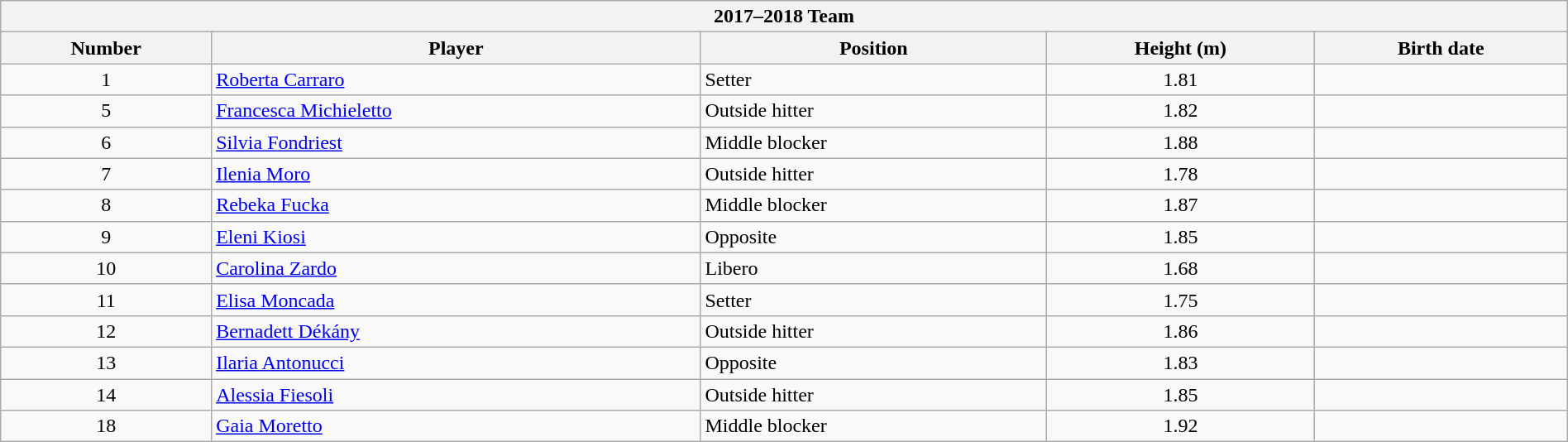<table class="wikitable collapsible collapsed" style="width:100%;">
<tr>
<th colspan=6><strong>2017–2018 Team</strong></th>
</tr>
<tr>
<th>Number</th>
<th>Player</th>
<th>Position</th>
<th>Height (m)</th>
<th>Birth date</th>
</tr>
<tr>
<td align=center>1</td>
<td> <a href='#'>Roberta Carraro</a></td>
<td>Setter</td>
<td align=center>1.81</td>
<td></td>
</tr>
<tr>
<td align=center>5</td>
<td> <a href='#'>Francesca Michieletto</a></td>
<td>Outside hitter</td>
<td align=center>1.82</td>
<td></td>
</tr>
<tr>
<td align=center>6</td>
<td> <a href='#'>Silvia Fondriest</a></td>
<td>Middle blocker</td>
<td align=center>1.88</td>
<td></td>
</tr>
<tr>
<td align=center>7</td>
<td> <a href='#'>Ilenia Moro</a></td>
<td>Outside hitter</td>
<td align=center>1.78</td>
<td></td>
</tr>
<tr>
<td align=center>8</td>
<td> <a href='#'>Rebeka Fucka</a></td>
<td>Middle blocker</td>
<td align=center>1.87</td>
<td></td>
</tr>
<tr>
<td align=center>9</td>
<td> <a href='#'>Eleni Kiosi</a></td>
<td>Opposite</td>
<td align=center>1.85</td>
<td></td>
</tr>
<tr>
<td align=center>10</td>
<td> <a href='#'>Carolina Zardo</a></td>
<td>Libero</td>
<td align=center>1.68</td>
<td></td>
</tr>
<tr>
<td align=center>11</td>
<td> <a href='#'>Elisa Moncada</a></td>
<td>Setter</td>
<td align=center>1.75</td>
<td></td>
</tr>
<tr>
<td align=center>12</td>
<td> <a href='#'>Bernadett Dékány</a></td>
<td>Outside hitter</td>
<td align=center>1.86</td>
<td></td>
</tr>
<tr>
<td align=center>13</td>
<td> <a href='#'>Ilaria Antonucci</a></td>
<td>Opposite</td>
<td align=center>1.83</td>
<td></td>
</tr>
<tr>
<td align=center>14</td>
<td> <a href='#'>Alessia Fiesoli</a></td>
<td>Outside hitter</td>
<td align=center>1.85</td>
<td></td>
</tr>
<tr>
<td align=center>18</td>
<td> <a href='#'>Gaia Moretto</a></td>
<td>Middle blocker</td>
<td align=center>1.92</td>
<td></td>
</tr>
</table>
